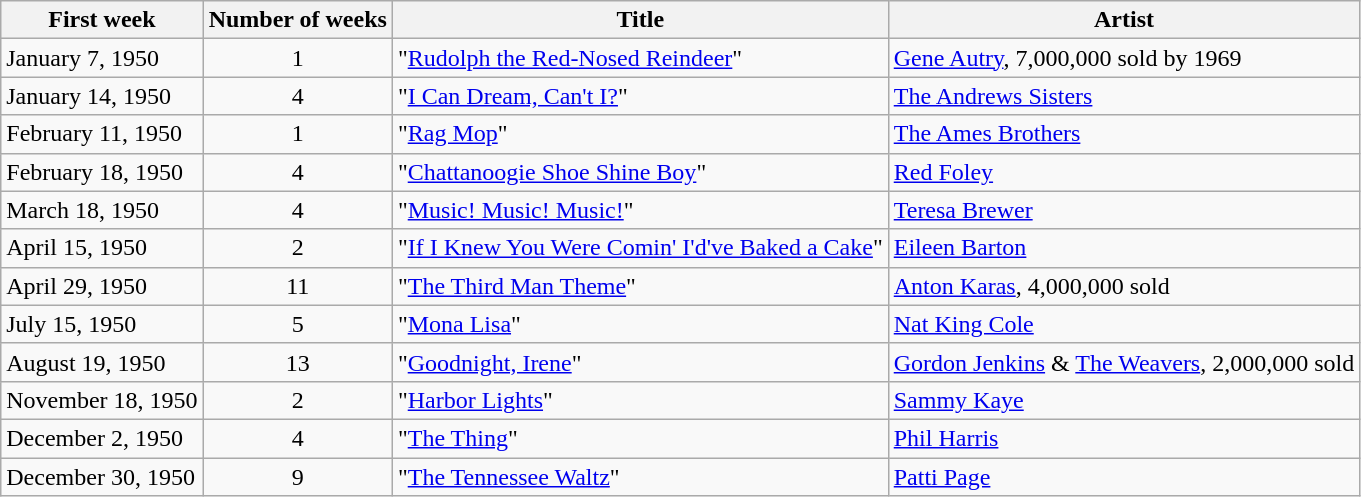<table class="wikitable">
<tr>
<th>First week</th>
<th>Number of weeks</th>
<th>Title</th>
<th>Artist</th>
</tr>
<tr>
<td>January 7, 1950</td>
<td align="center">1</td>
<td>"<a href='#'>Rudolph the Red-Nosed Reindeer</a>"</td>
<td><a href='#'>Gene Autry</a>, 7,000,000 sold by 1969</td>
</tr>
<tr>
<td>January 14, 1950</td>
<td align="center">4</td>
<td>"<a href='#'>I Can Dream, Can't I?</a>"</td>
<td><a href='#'>The Andrews Sisters</a></td>
</tr>
<tr>
<td>February 11, 1950</td>
<td align="center">1</td>
<td>"<a href='#'>Rag Mop</a>"</td>
<td><a href='#'>The Ames Brothers</a></td>
</tr>
<tr>
<td>February 18, 1950</td>
<td align="center">4</td>
<td>"<a href='#'>Chattanoogie Shoe Shine Boy</a>"</td>
<td><a href='#'>Red Foley</a></td>
</tr>
<tr>
<td>March 18, 1950</td>
<td align="center">4</td>
<td>"<a href='#'>Music! Music! Music!</a>"</td>
<td><a href='#'>Teresa Brewer</a></td>
</tr>
<tr>
<td>April 15, 1950</td>
<td align="center">2</td>
<td>"<a href='#'>If I Knew You Were Comin' I'd've Baked a Cake</a>"</td>
<td><a href='#'>Eileen Barton</a></td>
</tr>
<tr>
<td>April 29, 1950</td>
<td align="center">11</td>
<td>"<a href='#'>The Third Man Theme</a>"</td>
<td><a href='#'>Anton Karas</a>, 4,000,000 sold</td>
</tr>
<tr>
<td>July 15, 1950</td>
<td align="center">5</td>
<td>"<a href='#'>Mona Lisa</a>"</td>
<td><a href='#'>Nat King Cole</a></td>
</tr>
<tr>
<td>August 19, 1950</td>
<td align="center">13</td>
<td>"<a href='#'>Goodnight, Irene</a>"</td>
<td><a href='#'>Gordon Jenkins</a> & <a href='#'>The Weavers</a>, 2,000,000 sold</td>
</tr>
<tr>
<td>November 18, 1950</td>
<td align="center">2</td>
<td>"<a href='#'>Harbor Lights</a>"</td>
<td><a href='#'>Sammy Kaye</a></td>
</tr>
<tr>
<td>December 2, 1950</td>
<td align="center">4</td>
<td>"<a href='#'>The Thing</a>"</td>
<td><a href='#'>Phil Harris</a></td>
</tr>
<tr>
<td>December 30, 1950</td>
<td align="center">9</td>
<td>"<a href='#'>The Tennessee Waltz</a>"</td>
<td><a href='#'>Patti Page</a></td>
</tr>
</table>
